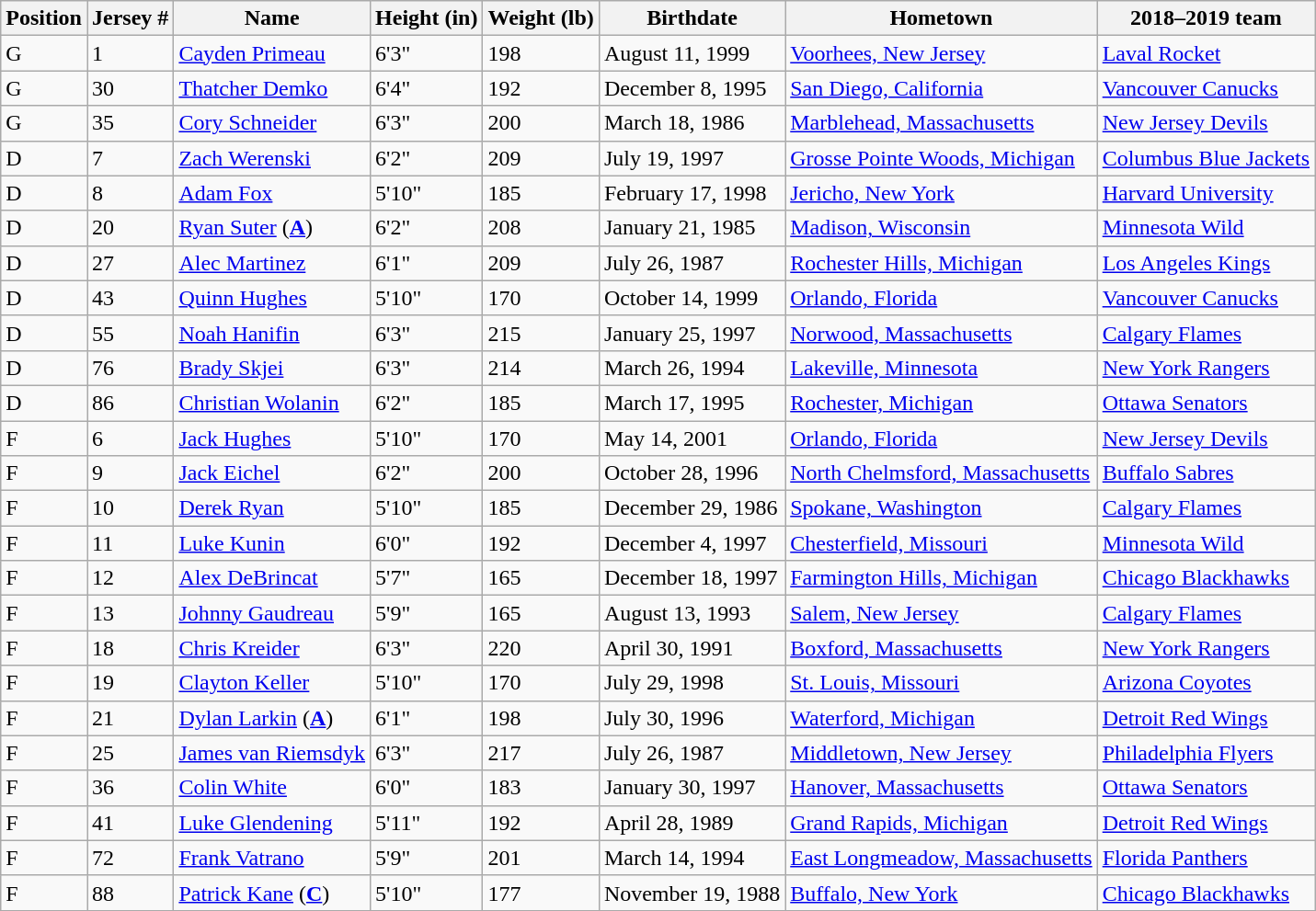<table class="wikitable sortable">
<tr>
<th>Position</th>
<th>Jersey #</th>
<th>Name</th>
<th>Height (in)</th>
<th>Weight (lb)</th>
<th>Birthdate</th>
<th>Hometown</th>
<th>2018–2019 team</th>
</tr>
<tr>
<td>G</td>
<td>1</td>
<td><a href='#'>Cayden Primeau</a></td>
<td>6'3"</td>
<td>198</td>
<td>August 11, 1999</td>
<td><a href='#'>Voorhees, New Jersey</a></td>
<td><a href='#'>Laval Rocket</a></td>
</tr>
<tr>
<td>G</td>
<td>30</td>
<td><a href='#'>Thatcher Demko</a></td>
<td>6'4"</td>
<td>192</td>
<td>December 8, 1995</td>
<td><a href='#'>San Diego, California</a></td>
<td><a href='#'>Vancouver Canucks</a></td>
</tr>
<tr>
<td>G</td>
<td>35</td>
<td><a href='#'>Cory Schneider</a></td>
<td>6'3"</td>
<td>200</td>
<td>March 18, 1986</td>
<td><a href='#'>Marblehead, Massachusetts</a></td>
<td><a href='#'>New Jersey Devils</a></td>
</tr>
<tr>
<td>D</td>
<td>7</td>
<td><a href='#'>Zach Werenski</a></td>
<td>6'2"</td>
<td>209</td>
<td>July 19, 1997</td>
<td><a href='#'>Grosse Pointe Woods, Michigan</a></td>
<td><a href='#'>Columbus Blue Jackets</a></td>
</tr>
<tr>
<td>D</td>
<td>8</td>
<td><a href='#'>Adam Fox</a></td>
<td>5'10"</td>
<td>185</td>
<td>February 17, 1998</td>
<td><a href='#'>Jericho, New York</a></td>
<td><a href='#'>Harvard University</a></td>
</tr>
<tr>
<td>D</td>
<td>20</td>
<td><a href='#'>Ryan Suter</a> (<strong><a href='#'>A</a></strong>)</td>
<td>6'2"</td>
<td>208</td>
<td>January 21, 1985</td>
<td><a href='#'>Madison, Wisconsin</a></td>
<td><a href='#'>Minnesota Wild</a></td>
</tr>
<tr>
<td>D</td>
<td>27</td>
<td><a href='#'>Alec Martinez</a></td>
<td>6'1"</td>
<td>209</td>
<td>July 26, 1987</td>
<td><a href='#'>Rochester Hills, Michigan</a></td>
<td><a href='#'>Los Angeles Kings</a></td>
</tr>
<tr>
<td>D</td>
<td>43</td>
<td><a href='#'>Quinn Hughes</a></td>
<td>5'10"</td>
<td>170</td>
<td>October 14, 1999</td>
<td><a href='#'>Orlando, Florida</a></td>
<td><a href='#'>Vancouver Canucks</a></td>
</tr>
<tr>
<td>D</td>
<td>55</td>
<td><a href='#'>Noah Hanifin</a></td>
<td>6'3"</td>
<td>215</td>
<td>January 25, 1997</td>
<td><a href='#'>Norwood, Massachusetts</a></td>
<td><a href='#'>Calgary Flames</a></td>
</tr>
<tr>
<td>D</td>
<td>76</td>
<td><a href='#'>Brady Skjei</a></td>
<td>6'3"</td>
<td>214</td>
<td>March 26, 1994</td>
<td><a href='#'>Lakeville, Minnesota</a></td>
<td><a href='#'>New York Rangers</a></td>
</tr>
<tr>
<td>D</td>
<td>86</td>
<td><a href='#'>Christian Wolanin</a></td>
<td>6'2"</td>
<td>185</td>
<td>March 17, 1995</td>
<td><a href='#'>Rochester, Michigan</a></td>
<td><a href='#'>Ottawa Senators</a></td>
</tr>
<tr>
<td>F</td>
<td>6</td>
<td><a href='#'>Jack Hughes</a></td>
<td>5'10"</td>
<td>170</td>
<td>May 14, 2001</td>
<td><a href='#'>Orlando, Florida</a></td>
<td><a href='#'>New Jersey Devils</a></td>
</tr>
<tr>
<td>F</td>
<td>9</td>
<td><a href='#'>Jack Eichel</a></td>
<td>6'2"</td>
<td>200</td>
<td>October 28, 1996</td>
<td><a href='#'>North Chelmsford, Massachusetts</a></td>
<td><a href='#'>Buffalo Sabres</a></td>
</tr>
<tr>
<td>F</td>
<td>10</td>
<td><a href='#'>Derek Ryan</a></td>
<td>5'10"</td>
<td>185</td>
<td>December 29, 1986</td>
<td><a href='#'>Spokane, Washington</a></td>
<td><a href='#'>Calgary Flames</a></td>
</tr>
<tr>
<td>F</td>
<td>11</td>
<td><a href='#'>Luke Kunin</a></td>
<td>6'0"</td>
<td>192</td>
<td>December 4, 1997</td>
<td><a href='#'>Chesterfield, Missouri</a></td>
<td><a href='#'>Minnesota Wild</a></td>
</tr>
<tr>
<td>F</td>
<td>12</td>
<td><a href='#'>Alex DeBrincat</a></td>
<td>5'7"</td>
<td>165</td>
<td>December 18, 1997</td>
<td><a href='#'>Farmington Hills, Michigan</a></td>
<td><a href='#'>Chicago Blackhawks</a></td>
</tr>
<tr>
<td>F</td>
<td>13</td>
<td><a href='#'>Johnny Gaudreau</a></td>
<td>5'9"</td>
<td>165</td>
<td>August 13, 1993</td>
<td><a href='#'>Salem, New Jersey</a></td>
<td><a href='#'>Calgary Flames</a></td>
</tr>
<tr>
<td>F</td>
<td>18</td>
<td><a href='#'>Chris Kreider</a></td>
<td>6'3"</td>
<td>220</td>
<td>April 30, 1991</td>
<td><a href='#'>Boxford, Massachusetts</a></td>
<td><a href='#'>New York Rangers</a></td>
</tr>
<tr>
<td>F</td>
<td>19</td>
<td><a href='#'>Clayton Keller</a></td>
<td>5'10"</td>
<td>170</td>
<td>July 29, 1998</td>
<td><a href='#'>St. Louis, Missouri</a></td>
<td><a href='#'>Arizona Coyotes</a></td>
</tr>
<tr>
<td>F</td>
<td>21</td>
<td><a href='#'>Dylan Larkin</a> (<strong><a href='#'>A</a></strong>)</td>
<td>6'1"</td>
<td>198</td>
<td>July 30, 1996</td>
<td><a href='#'>Waterford, Michigan</a></td>
<td><a href='#'>Detroit Red Wings</a></td>
</tr>
<tr>
<td>F</td>
<td>25</td>
<td><a href='#'>James van Riemsdyk</a></td>
<td>6'3"</td>
<td>217</td>
<td>July 26, 1987</td>
<td><a href='#'>Middletown, New Jersey</a></td>
<td><a href='#'>Philadelphia Flyers</a></td>
</tr>
<tr>
<td>F</td>
<td>36</td>
<td><a href='#'>Colin White</a></td>
<td>6'0"</td>
<td>183</td>
<td>January 30, 1997</td>
<td><a href='#'>Hanover, Massachusetts</a></td>
<td><a href='#'>Ottawa Senators</a></td>
</tr>
<tr>
<td>F</td>
<td>41</td>
<td><a href='#'>Luke Glendening</a></td>
<td>5'11"</td>
<td>192</td>
<td>April 28, 1989</td>
<td><a href='#'>Grand Rapids, Michigan</a></td>
<td><a href='#'>Detroit Red Wings</a></td>
</tr>
<tr>
<td>F</td>
<td>72</td>
<td><a href='#'>Frank Vatrano</a></td>
<td>5'9"</td>
<td>201</td>
<td>March 14, 1994</td>
<td><a href='#'>East Longmeadow, Massachusetts</a></td>
<td><a href='#'>Florida Panthers</a></td>
</tr>
<tr>
<td>F</td>
<td>88</td>
<td><a href='#'>Patrick Kane</a> (<strong><a href='#'>C</a></strong>)</td>
<td>5'10"</td>
<td>177</td>
<td>November 19, 1988</td>
<td><a href='#'>Buffalo, New York</a></td>
<td><a href='#'>Chicago Blackhawks</a></td>
</tr>
<tr>
</tr>
</table>
